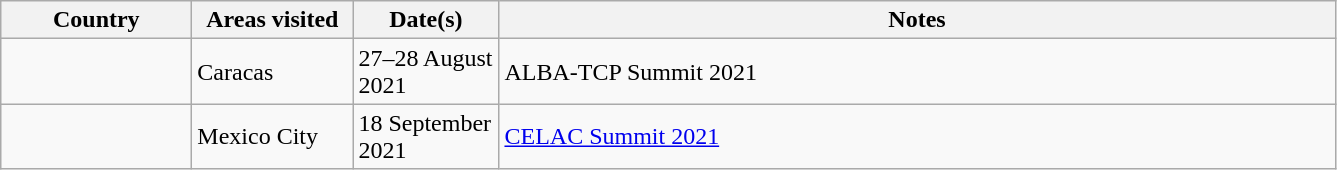<table class="wikitable">
<tr>
<th style="width:120px;">Country</th>
<th style="width:100px;">Areas visited</th>
<th style="width:90px;">Date(s)</th>
<th style="width:550px;">Notes</th>
</tr>
<tr>
<td></td>
<td>Caracas</td>
<td>27–28 August 2021</td>
<td>ALBA-TCP Summit 2021</td>
</tr>
<tr>
<td></td>
<td>Mexico City</td>
<td>18 September 2021</td>
<td><a href='#'>CELAC Summit 2021</a></td>
</tr>
</table>
